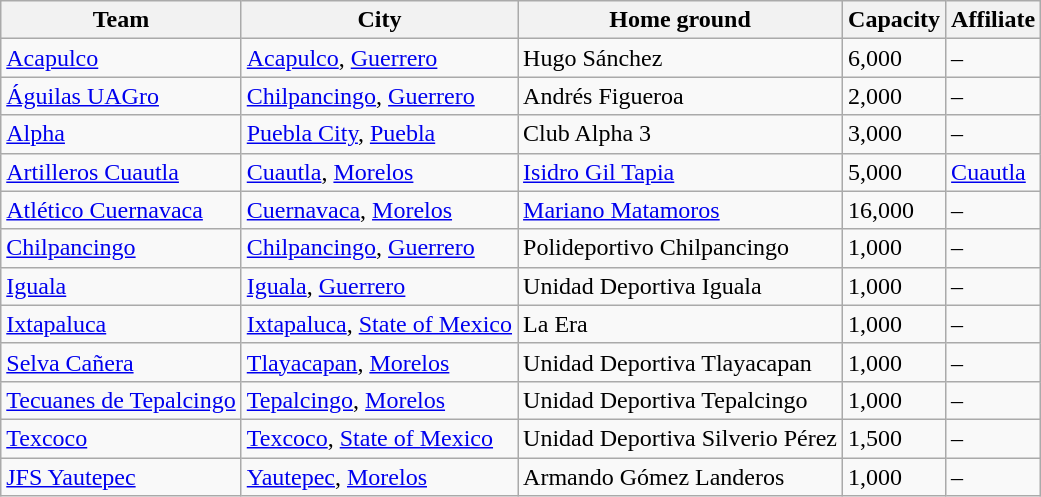<table class="wikitable sortable">
<tr>
<th>Team</th>
<th>City</th>
<th>Home ground</th>
<th>Capacity</th>
<th>Affiliate</th>
</tr>
<tr>
<td><a href='#'>Acapulco</a></td>
<td><a href='#'>Acapulco</a>, <a href='#'>Guerrero</a></td>
<td>Hugo Sánchez</td>
<td>6,000</td>
<td>–</td>
</tr>
<tr>
<td><a href='#'>Águilas UAGro</a></td>
<td><a href='#'>Chilpancingo</a>, <a href='#'>Guerrero</a></td>
<td>Andrés Figueroa</td>
<td>2,000</td>
<td>–</td>
</tr>
<tr>
<td><a href='#'>Alpha</a></td>
<td><a href='#'>Puebla City</a>, <a href='#'>Puebla</a></td>
<td>Club Alpha 3</td>
<td>3,000</td>
<td>–</td>
</tr>
<tr>
<td><a href='#'>Artilleros Cuautla</a></td>
<td><a href='#'>Cuautla</a>, <a href='#'>Morelos</a></td>
<td><a href='#'>Isidro Gil Tapia</a></td>
<td>5,000</td>
<td><a href='#'>Cuautla</a></td>
</tr>
<tr>
<td><a href='#'>Atlético Cuernavaca</a></td>
<td><a href='#'>Cuernavaca</a>, <a href='#'>Morelos</a></td>
<td><a href='#'>Mariano Matamoros</a></td>
<td>16,000</td>
<td>–</td>
</tr>
<tr>
<td><a href='#'>Chilpancingo</a></td>
<td><a href='#'>Chilpancingo</a>, <a href='#'>Guerrero</a></td>
<td>Polideportivo Chilpancingo</td>
<td>1,000</td>
<td>–</td>
</tr>
<tr>
<td><a href='#'>Iguala</a></td>
<td><a href='#'>Iguala</a>, <a href='#'>Guerrero</a></td>
<td>Unidad Deportiva Iguala</td>
<td>1,000</td>
<td>–</td>
</tr>
<tr>
<td><a href='#'>Ixtapaluca</a></td>
<td><a href='#'>Ixtapaluca</a>, <a href='#'>State of Mexico</a></td>
<td>La Era</td>
<td>1,000</td>
<td>–</td>
</tr>
<tr>
<td><a href='#'>Selva Cañera</a></td>
<td><a href='#'>Tlayacapan</a>, <a href='#'>Morelos</a></td>
<td>Unidad Deportiva Tlayacapan</td>
<td>1,000</td>
<td>–</td>
</tr>
<tr>
<td><a href='#'>Tecuanes de Tepalcingo</a></td>
<td><a href='#'>Tepalcingo</a>, <a href='#'>Morelos</a></td>
<td>Unidad Deportiva Tepalcingo</td>
<td>1,000</td>
<td>–</td>
</tr>
<tr>
<td><a href='#'>Texcoco</a></td>
<td><a href='#'>Texcoco</a>, <a href='#'>State of Mexico</a></td>
<td>Unidad Deportiva Silverio Pérez</td>
<td>1,500</td>
<td>–</td>
</tr>
<tr>
<td><a href='#'>JFS Yautepec</a></td>
<td><a href='#'>Yautepec</a>, <a href='#'>Morelos</a></td>
<td>Armando Gómez Landeros</td>
<td>1,000</td>
<td>–</td>
</tr>
</table>
